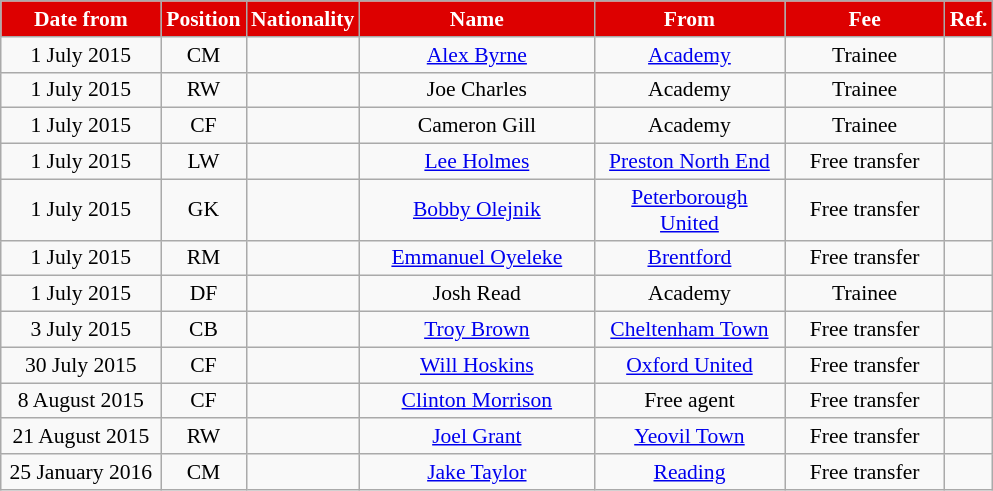<table class="wikitable"  style="text-align:center; font-size:90%; ">
<tr>
<th style="background:#DD0000; color:#FFFFFF; width:100px;">Date from</th>
<th style="background:#DD0000; color:#FFFFFF; width:50px;">Position</th>
<th style="background:#DD0000; color:#FFFFFF; width:50px;">Nationality</th>
<th style="background:#DD0000; color:#FFFFFF; width:150px;">Name</th>
<th style="background:#DD0000; color:#FFFFFF; width:120px;">From</th>
<th style="background:#DD0000; color:#FFFFFF; width:100px;">Fee</th>
<th style="background:#DD0000; color:#FFFFFF; width:25px;">Ref.</th>
</tr>
<tr>
<td>1 July 2015</td>
<td>CM</td>
<td></td>
<td><a href='#'>Alex Byrne</a></td>
<td><a href='#'>Academy</a></td>
<td>Trainee</td>
<td></td>
</tr>
<tr>
<td>1 July 2015</td>
<td>RW</td>
<td></td>
<td>Joe Charles</td>
<td>Academy</td>
<td>Trainee</td>
<td></td>
</tr>
<tr>
<td>1 July 2015</td>
<td>CF</td>
<td></td>
<td>Cameron Gill</td>
<td>Academy</td>
<td>Trainee</td>
<td></td>
</tr>
<tr>
<td>1 July 2015</td>
<td>LW</td>
<td></td>
<td><a href='#'>Lee Holmes</a></td>
<td><a href='#'>Preston North End</a></td>
<td>Free transfer</td>
<td></td>
</tr>
<tr>
<td>1 July 2015</td>
<td>GK</td>
<td></td>
<td><a href='#'>Bobby Olejnik</a></td>
<td><a href='#'>Peterborough United</a></td>
<td>Free transfer</td>
<td></td>
</tr>
<tr>
<td>1 July 2015</td>
<td>RM</td>
<td></td>
<td><a href='#'>Emmanuel Oyeleke</a></td>
<td><a href='#'>Brentford</a></td>
<td>Free transfer</td>
<td></td>
</tr>
<tr>
<td>1 July 2015</td>
<td>DF</td>
<td></td>
<td>Josh Read</td>
<td>Academy</td>
<td>Trainee</td>
<td></td>
</tr>
<tr>
<td>3 July 2015</td>
<td>CB</td>
<td></td>
<td><a href='#'>Troy Brown</a></td>
<td><a href='#'>Cheltenham Town</a></td>
<td>Free transfer</td>
<td></td>
</tr>
<tr>
<td>30 July 2015</td>
<td>CF</td>
<td></td>
<td><a href='#'>Will Hoskins</a></td>
<td><a href='#'>Oxford United</a></td>
<td>Free transfer</td>
<td></td>
</tr>
<tr>
<td>8 August 2015</td>
<td>CF</td>
<td></td>
<td><a href='#'>Clinton Morrison</a></td>
<td>Free agent</td>
<td>Free transfer</td>
<td></td>
</tr>
<tr>
<td>21 August 2015</td>
<td>RW</td>
<td></td>
<td><a href='#'>Joel Grant</a></td>
<td><a href='#'>Yeovil Town</a></td>
<td>Free transfer</td>
<td></td>
</tr>
<tr>
<td>25 January 2016</td>
<td>CM</td>
<td></td>
<td><a href='#'>Jake Taylor</a></td>
<td><a href='#'>Reading</a></td>
<td>Free transfer</td>
<td></td>
</tr>
</table>
